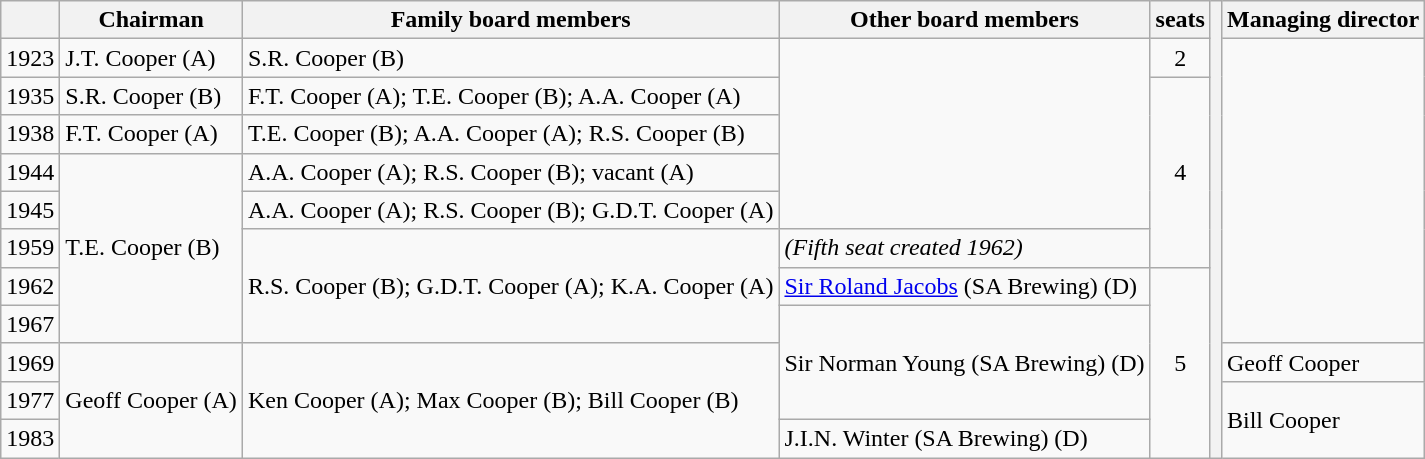<table Class=wikitable>
<tr>
<th></th>
<th>Chairman</th>
<th>Family board members</th>
<th>Other board members</th>
<th>seats</th>
<th rowspan=12></th>
<th>Managing director</th>
</tr>
<tr>
<td>1923</td>
<td>J.T. Cooper (A)</td>
<td>S.R. Cooper (B)</td>
<td rowspan=5></td>
<td align=center>2</td>
</tr>
<tr>
<td>1935</td>
<td>S.R. Cooper (B)</td>
<td>F.T. Cooper (A); T.E. Cooper (B); A.A. Cooper (A)</td>
<td rowspan=5; align=center>4</td>
</tr>
<tr>
<td>1938</td>
<td>F.T. Cooper (A)</td>
<td>T.E. Cooper (B); A.A. Cooper (A); R.S. Cooper (B)</td>
</tr>
<tr>
<td>1944</td>
<td rowspan=5>T.E. Cooper (B)</td>
<td>A.A. Cooper (A); R.S. Cooper (B); vacant (A)</td>
</tr>
<tr>
<td>1945</td>
<td>A.A. Cooper (A); R.S. Cooper (B); G.D.T. Cooper (A)</td>
</tr>
<tr>
<td>1959</td>
<td rowspan=3>R.S. Cooper (B); G.D.T. Cooper (A); K.A. Cooper (A)</td>
<td><em>(Fifth seat created 1962)</em></td>
</tr>
<tr>
<td>1962</td>
<td><a href='#'>Sir Roland Jacobs</a> (SA Brewing) (D)</td>
<td rowspan=5; align=center>5</td>
</tr>
<tr>
<td>1967</td>
<td rowspan=3>Sir Norman Young (SA Brewing) (D)</td>
</tr>
<tr>
<td>1969</td>
<td rowspan=3>Geoff Cooper (A)</td>
<td rowspan=3>Ken Cooper (A); Max Cooper (B); Bill Cooper (B)</td>
<td rowspan=1>Geoff Cooper</td>
</tr>
<tr>
<td>1977</td>
<td rowspan=2>Bill Cooper</td>
</tr>
<tr>
<td>1983</td>
<td>J.I.N. Winter (SA Brewing) (D)</td>
</tr>
</table>
